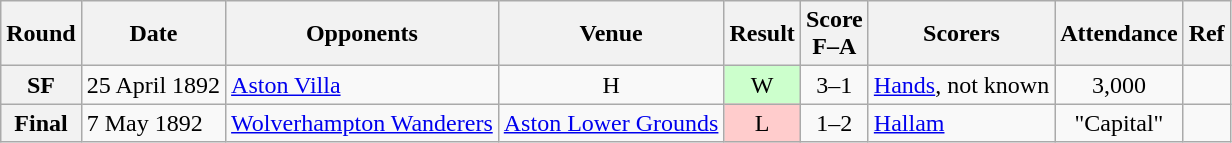<table class="wikitable" style="text-align:center">
<tr>
<th scope="col">Round</th>
<th scope="col">Date</th>
<th scope="col">Opponents</th>
<th scope="col">Venue</th>
<th scope="col">Result</th>
<th scope="col">Score<br>F–A</th>
<th scope="col">Scorers</th>
<th scope="col">Attendance</th>
<th scope="col">Ref</th>
</tr>
<tr>
<th scope="row">SF</th>
<td align="left">25 April 1892</td>
<td align="left"><a href='#'>Aston Villa</a></td>
<td>H</td>
<td style=background:#cfc>W</td>
<td>3–1</td>
<td align="left"><a href='#'>Hands</a>, not known</td>
<td>3,000</td>
<td></td>
</tr>
<tr>
<th scope="row">Final</th>
<td align="left">7 May 1892</td>
<td align="left"><a href='#'>Wolverhampton Wanderers</a></td>
<td><a href='#'>Aston Lower Grounds</a></td>
<td style=background:#fcc>L</td>
<td>1–2</td>
<td align="left"><a href='#'>Hallam</a></td>
<td>"Capital"</td>
<td></td>
</tr>
</table>
